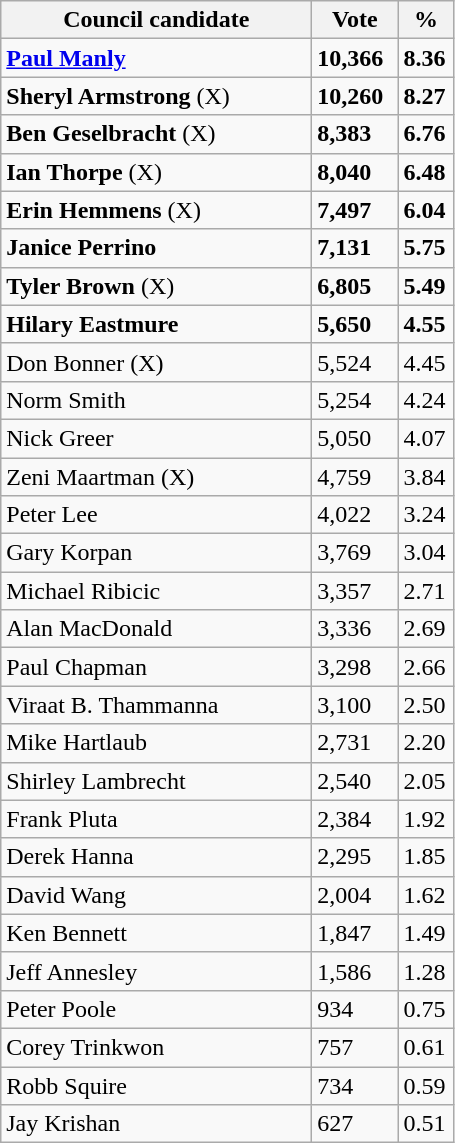<table class="wikitable">
<tr>
<th width="200px">Council candidate</th>
<th width="50px">Vote</th>
<th width="30px">%</th>
</tr>
<tr>
<td><strong><a href='#'>Paul Manly</a></strong></td>
<td><strong>10,366</strong></td>
<td><strong>8.36</strong></td>
</tr>
<tr>
<td><strong>Sheryl Armstrong</strong> (X) </td>
<td><strong>10,260</strong></td>
<td><strong>8.27</strong></td>
</tr>
<tr>
<td><strong>Ben Geselbracht</strong> (X) </td>
<td><strong>8,383</strong></td>
<td><strong>6.76</strong></td>
</tr>
<tr>
<td><strong>Ian Thorpe</strong> (X) </td>
<td><strong>8,040</strong></td>
<td><strong>6.48</strong></td>
</tr>
<tr>
<td><strong>Erin Hemmens</strong> (X) </td>
<td><strong>7,497</strong></td>
<td><strong>6.04</strong></td>
</tr>
<tr>
<td><strong>Janice Perrino</strong> </td>
<td><strong>7,131</strong></td>
<td><strong>5.75</strong></td>
</tr>
<tr>
<td><strong>Tyler Brown</strong> (X) </td>
<td><strong>6,805</strong></td>
<td><strong>5.49</strong></td>
</tr>
<tr>
<td><strong>Hilary Eastmure</strong> </td>
<td><strong>5,650</strong></td>
<td><strong>4.55</strong></td>
</tr>
<tr>
<td>Don Bonner (X)</td>
<td>5,524</td>
<td>4.45</td>
</tr>
<tr>
<td>Norm Smith</td>
<td>5,254</td>
<td>4.24</td>
</tr>
<tr>
<td>Nick Greer</td>
<td>5,050</td>
<td>4.07</td>
</tr>
<tr>
<td>Zeni Maartman (X)</td>
<td>4,759</td>
<td>3.84</td>
</tr>
<tr>
<td>Peter Lee</td>
<td>4,022</td>
<td>3.24</td>
</tr>
<tr>
<td>Gary Korpan</td>
<td>3,769</td>
<td>3.04</td>
</tr>
<tr>
<td>Michael Ribicic</td>
<td>3,357</td>
<td>2.71</td>
</tr>
<tr>
<td>Alan MacDonald</td>
<td>3,336</td>
<td>2.69</td>
</tr>
<tr>
<td>Paul Chapman</td>
<td>3,298</td>
<td>2.66</td>
</tr>
<tr>
<td>Viraat B. Thammanna</td>
<td>3,100</td>
<td>2.50</td>
</tr>
<tr>
<td>Mike Hartlaub</td>
<td>2,731</td>
<td>2.20</td>
</tr>
<tr>
<td>Shirley Lambrecht</td>
<td>2,540</td>
<td>2.05</td>
</tr>
<tr>
<td>Frank Pluta</td>
<td>2,384</td>
<td>1.92</td>
</tr>
<tr>
<td>Derek Hanna</td>
<td>2,295</td>
<td>1.85</td>
</tr>
<tr>
<td>David Wang</td>
<td>2,004</td>
<td>1.62</td>
</tr>
<tr>
<td>Ken Bennett</td>
<td>1,847</td>
<td>1.49</td>
</tr>
<tr>
<td>Jeff Annesley</td>
<td>1,586</td>
<td>1.28</td>
</tr>
<tr>
<td>Peter Poole</td>
<td>934</td>
<td>0.75</td>
</tr>
<tr>
<td>Corey Trinkwon</td>
<td>757</td>
<td>0.61</td>
</tr>
<tr>
<td>Robb Squire</td>
<td>734</td>
<td>0.59</td>
</tr>
<tr>
<td>Jay Krishan</td>
<td>627</td>
<td>0.51</td>
</tr>
</table>
